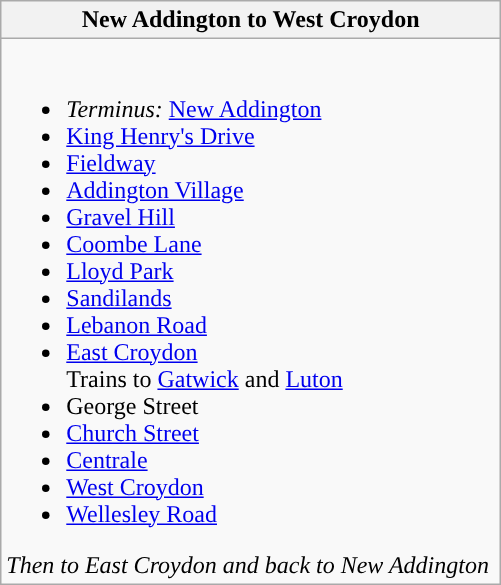<table class="wikitable" style="border-collapse: collapse;">
<tr>
<th style="background:#">New Addington to West Croydon</th>
</tr>
<tr>
<td valign="top"><br><ul><li><em>Terminus:</em> <a href='#'>New Addington</a></li><li><a href='#'>King Henry's Drive</a></li><li><a href='#'>Fieldway</a></li><li><a href='#'>Addington Village</a></li><li><a href='#'>Gravel Hill</a></li><li><a href='#'>Coombe Lane</a></li><li><a href='#'>Lloyd Park</a></li><li><a href='#'>Sandilands</a></li><li><a href='#'>Lebanon Road</a></li><li><a href='#'>East Croydon</a>  <br> Trains to <a href='#'>Gatwick</a> and <a href='#'>Luton</a></li><li>George Street</li><li><a href='#'>Church Street</a></li><li><a href='#'>Centrale</a></li><li><a href='#'>West Croydon</a>  </li><li><a href='#'>Wellesley Road</a></li></ul><em>Then to East Croydon and back to New Addington </em></td>
</tr>
</table>
